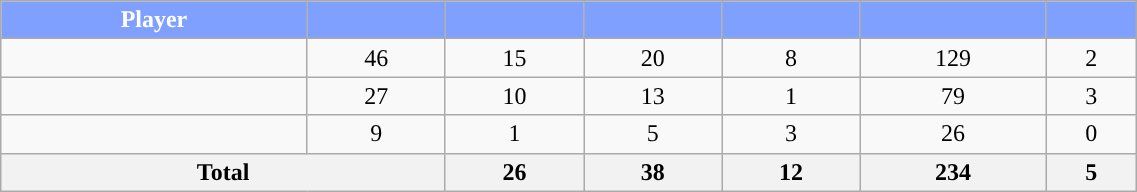<table class="wikitable sortable" style="width:60%; text-align:center;">
<tr>
<th style="color:white; background:#80A0FF; ">Player</th>
<th style="color:white; background:#80A0FF; "></th>
<th style="color:white; background:#80A0FF; "></th>
<th style="color:white; background:#80A0FF; "></th>
<th style="color:white; background:#80A0FF; "></th>
<th style="color:white; background:#80A0FF; "></th>
<th style="color:white; background:#80A0FF; "></th>
</tr>
<tr>
<td></td>
<td>46</td>
<td>15</td>
<td>20</td>
<td>8</td>
<td>129</td>
<td>2</td>
</tr>
<tr>
<td></td>
<td>27</td>
<td>10</td>
<td>13</td>
<td>1</td>
<td>79</td>
<td>3</td>
</tr>
<tr>
<td></td>
<td>9</td>
<td>1</td>
<td>5</td>
<td>3</td>
<td>26</td>
<td>0</td>
</tr>
<tr class="sortbottom">
<th colspan=2>Total</th>
<th>26</th>
<th>38</th>
<th>12</th>
<th>234</th>
<th>5</th>
</tr>
</table>
